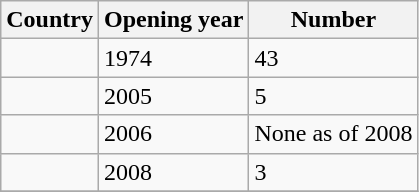<table class="wikitable sortable">
<tr>
<th>Country</th>
<th>Opening year</th>
<th>Number</th>
</tr>
<tr>
<td></td>
<td>1974</td>
<td>43</td>
</tr>
<tr>
<td></td>
<td>2005</td>
<td>5</td>
</tr>
<tr>
<td></td>
<td>2006</td>
<td>None as of 2008</td>
</tr>
<tr>
<td></td>
<td>2008</td>
<td>3</td>
</tr>
<tr>
</tr>
</table>
